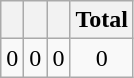<table class="wikitable">
<tr>
<th></th>
<th></th>
<th></th>
<th>Total</th>
</tr>
<tr style="text-align:center;">
<td>0</td>
<td>0</td>
<td>0</td>
<td>0</td>
</tr>
</table>
